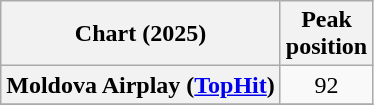<table class="wikitable plainrowheaders" style="text-align:center">
<tr>
<th scope="col">Chart (2025)</th>
<th scope="col">Peak<br>position</th>
</tr>
<tr>
<th scope="row">Moldova Airplay (<a href='#'>TopHit</a>)</th>
<td>92</td>
</tr>
<tr>
</tr>
</table>
